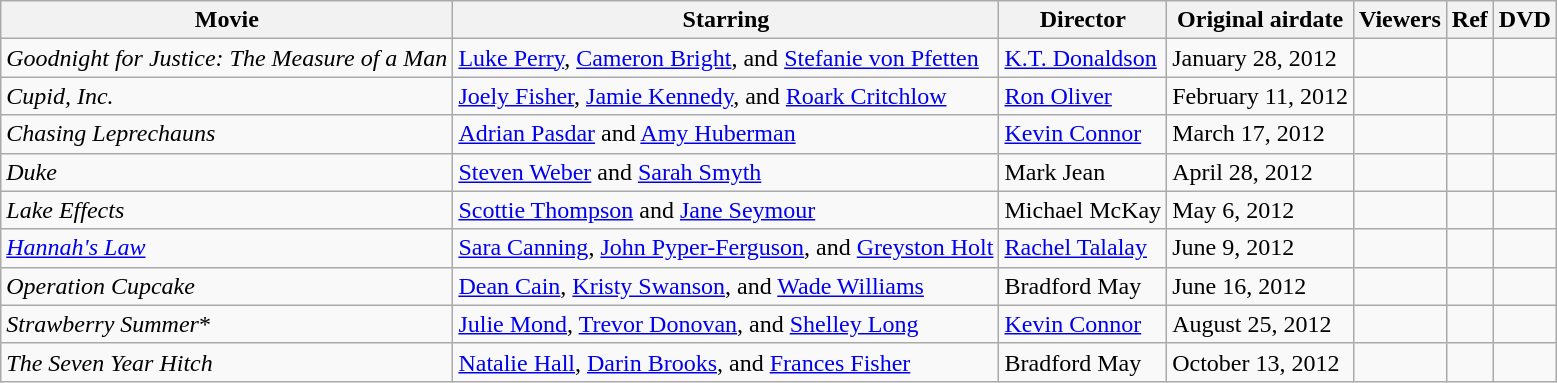<table class="wikitable sortable">
<tr>
<th class="unsortable" scope="col">Movie</th>
<th class="unsortable" scope="col">Starring</th>
<th class="unsortable" scope="col">Director</th>
<th class="unsortable" scope="col">Original airdate</th>
<th scope="col">Viewers</th>
<th class="unsortable" scope="col">Ref</th>
<th class="unsortable" scope="col">DVD</th>
</tr>
<tr>
<td><em>Goodnight for Justice: The Measure of a Man</em></td>
<td><a href='#'>Luke Perry</a>, <a href='#'>Cameron Bright</a>, and <a href='#'>Stefanie von Pfetten</a></td>
<td><a href='#'>K.T. Donaldson</a></td>
<td>January 28, 2012</td>
<td></td>
<td></td>
<td></td>
</tr>
<tr>
<td><em>Cupid, Inc.</em></td>
<td><a href='#'>Joely Fisher</a>, <a href='#'>Jamie Kennedy</a>, and <a href='#'>Roark Critchlow</a></td>
<td><a href='#'>Ron Oliver</a></td>
<td>February 11, 2012</td>
<td></td>
<td></td>
<td></td>
</tr>
<tr>
<td><em>Chasing Leprechauns</em></td>
<td><a href='#'>Adrian Pasdar</a> and <a href='#'>Amy Huberman</a></td>
<td><a href='#'>Kevin Connor</a></td>
<td>March 17, 2012</td>
<td></td>
<td></td>
<td></td>
</tr>
<tr>
<td><em>Duke</em></td>
<td><a href='#'>Steven Weber</a> and <a href='#'>Sarah Smyth</a></td>
<td>Mark Jean</td>
<td>April 28, 2012</td>
<td></td>
<td></td>
<td></td>
</tr>
<tr>
<td><em>Lake Effects</em></td>
<td><a href='#'>Scottie Thompson</a> and <a href='#'>Jane Seymour</a></td>
<td>Michael McKay</td>
<td>May 6, 2012</td>
<td></td>
<td></td>
<td></td>
</tr>
<tr>
<td><em><a href='#'>Hannah's Law</a></em></td>
<td><a href='#'>Sara Canning</a>, <a href='#'>John Pyper-Ferguson</a>, and <a href='#'>Greyston Holt</a></td>
<td><a href='#'>Rachel Talalay</a></td>
<td>June 9, 2012</td>
<td></td>
<td></td>
<td></td>
</tr>
<tr>
<td><em>Operation Cupcake</em></td>
<td><a href='#'>Dean Cain</a>, <a href='#'>Kristy Swanson</a>, and <a href='#'>Wade Williams</a></td>
<td>Bradford May</td>
<td>June 16, 2012</td>
<td></td>
<td></td>
<td></td>
</tr>
<tr>
<td><em>Strawberry Summer</em>*</td>
<td><a href='#'>Julie Mond</a>, <a href='#'>Trevor Donovan</a>, and <a href='#'>Shelley Long</a></td>
<td><a href='#'>Kevin Connor</a></td>
<td>August 25, 2012</td>
<td></td>
<td></td>
<td></td>
</tr>
<tr>
<td><em>The Seven Year Hitch</em></td>
<td><a href='#'>Natalie Hall</a>, <a href='#'>Darin Brooks</a>, and <a href='#'>Frances Fisher</a></td>
<td>Bradford May</td>
<td>October 13, 2012</td>
<td></td>
<td></td>
<td></td>
</tr>
</table>
